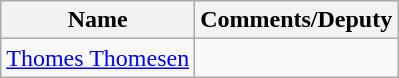<table class="wikitable">
<tr>
<th>Name</th>
<th>Comments/Deputy</th>
</tr>
<tr>
<td><a href='#'>Thomes Thomesen</a></td>
<td></td>
</tr>
</table>
